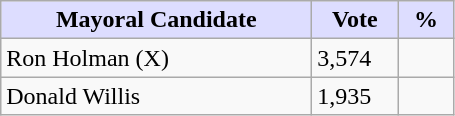<table class="wikitable">
<tr>
<th style="background:#ddf; width:200px;">Mayoral Candidate </th>
<th style="background:#ddf; width:50px;">Vote</th>
<th style="background:#ddf; width:30px;">%</th>
</tr>
<tr>
<td>Ron Holman (X)</td>
<td>3,574</td>
<td></td>
</tr>
<tr>
<td>Donald Willis</td>
<td>1,935</td>
<td></td>
</tr>
</table>
